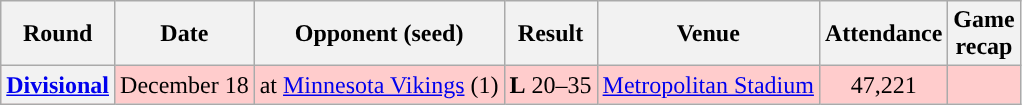<table class="wikitable" style="text-align:center">
<tr>
<th>Round</th>
<th>Date</th>
<th>Opponent (seed)</th>
<th>Result</th>
<th>Venue</th>
<th>Attendance</th>
<th>Game<br>recap</th>
</tr>
<tr style="background:#fcc">
<th><a href='#'>Divisional</a></th>
<td>December 18</td>
<td>at <a href='#'>Minnesota Vikings</a> (1)</td>
<td><strong>L</strong> 20–35</td>
<td><a href='#'>Metropolitan Stadium</a></td>
<td>47,221</td>
<td></td>
</tr>
</table>
